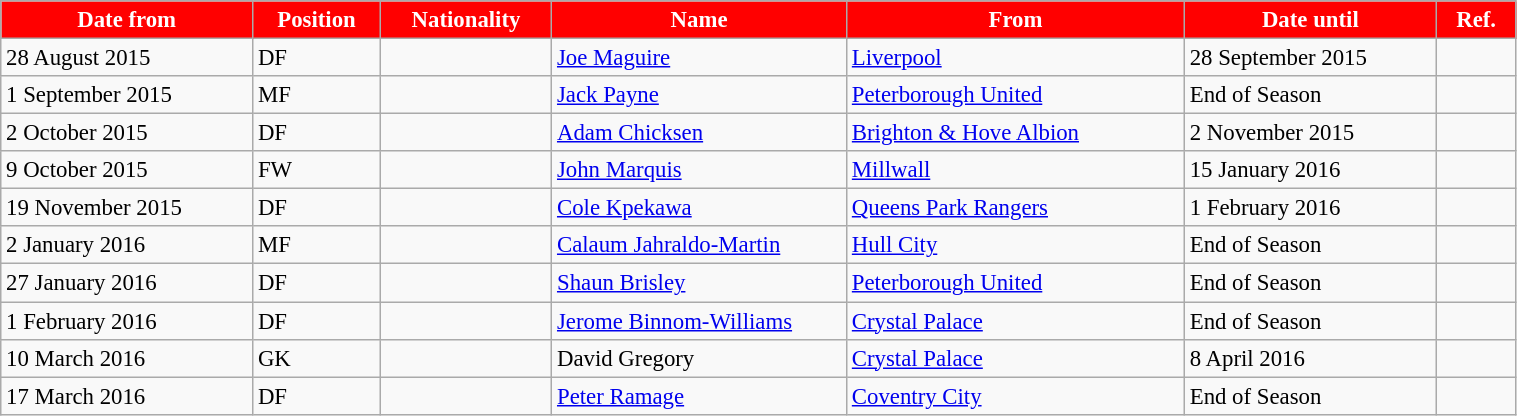<table class="wikitable sortable" style="width:80%; text-align:center; font-size:95%; text-align:left">
<tr>
<th style="background:#FF0000; color:#FFFFFF; width:110px;">Date from</th>
<th style="background:#FF0000; color:#FFFFFF; width:50px;">Position</th>
<th style="background:#FF0000; color:#FFFFFF; width:25px;">Nationality</th>
<th style="background:#FF0000; color:#FFFFFF; width:130px;">Name</th>
<th style="background:#FF0000; color:#FFFFFF; width:150px;">From</th>
<th style="background:#FF0000; color:#FFFFFF; width:110px;">Date until</th>
<th style="background:#FF0000; color:#FFFFFF; width:30px;">Ref.</th>
</tr>
<tr>
<td>28 August 2015</td>
<td>DF</td>
<td></td>
<td><a href='#'>Joe Maguire </a></td>
<td> <a href='#'>Liverpool</a></td>
<td>28 September 2015</td>
<td></td>
</tr>
<tr>
<td>1 September 2015</td>
<td>MF</td>
<td></td>
<td><a href='#'>Jack Payne</a></td>
<td> <a href='#'>Peterborough United</a></td>
<td>End of Season</td>
<td></td>
</tr>
<tr>
<td>2 October 2015</td>
<td>DF</td>
<td></td>
<td><a href='#'>Adam Chicksen</a></td>
<td> <a href='#'>Brighton & Hove Albion</a></td>
<td>2 November 2015</td>
<td></td>
</tr>
<tr>
<td>9 October 2015</td>
<td>FW</td>
<td></td>
<td><a href='#'>John Marquis</a></td>
<td> <a href='#'>Millwall</a></td>
<td>15 January 2016</td>
<td></td>
</tr>
<tr>
<td>19 November 2015</td>
<td>DF</td>
<td></td>
<td><a href='#'>Cole Kpekawa</a></td>
<td> <a href='#'>Queens Park Rangers</a></td>
<td>1 February 2016</td>
<td></td>
</tr>
<tr>
<td>2 January 2016</td>
<td>MF</td>
<td></td>
<td><a href='#'>Calaum Jahraldo-Martin</a></td>
<td> <a href='#'>Hull City</a></td>
<td>End of Season</td>
<td></td>
</tr>
<tr>
<td>27 January 2016</td>
<td>DF</td>
<td></td>
<td><a href='#'>Shaun Brisley</a></td>
<td> <a href='#'>Peterborough United</a></td>
<td>End of Season</td>
<td></td>
</tr>
<tr>
<td>1 February 2016</td>
<td>DF</td>
<td></td>
<td><a href='#'>Jerome Binnom-Williams</a></td>
<td> <a href='#'>Crystal Palace</a></td>
<td>End of Season</td>
<td></td>
</tr>
<tr>
<td>10 March 2016</td>
<td>GK</td>
<td></td>
<td>David Gregory</td>
<td> <a href='#'>Crystal Palace</a></td>
<td>8 April 2016</td>
<td></td>
</tr>
<tr>
<td>17 March 2016</td>
<td>DF</td>
<td></td>
<td><a href='#'>Peter Ramage</a></td>
<td> <a href='#'>Coventry City</a></td>
<td>End of Season</td>
<td></td>
</tr>
</table>
